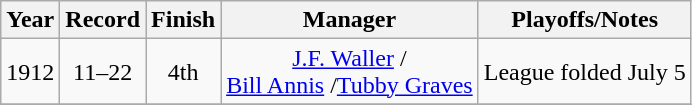<table class="wikitable" style="text-align:center">
<tr>
<th>Year</th>
<th>Record</th>
<th>Finish</th>
<th>Manager</th>
<th>Playoffs/Notes</th>
</tr>
<tr>
<td>1912</td>
<td>11–22</td>
<td>4th</td>
<td><a href='#'>J.F. Waller</a> /<br> <a href='#'>Bill Annis</a> /<a href='#'>Tubby Graves</a></td>
<td>League folded July 5</td>
</tr>
<tr>
</tr>
</table>
